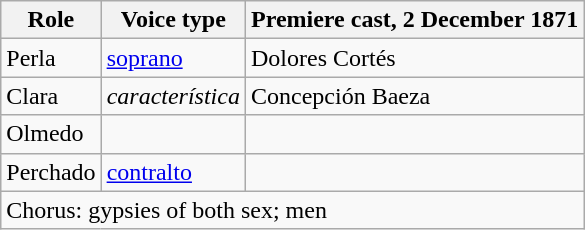<table class="wikitable">
<tr>
<th>Role</th>
<th>Voice type</th>
<th>Premiere cast, 2 December 1871</th>
</tr>
<tr>
<td>Perla</td>
<td><a href='#'>soprano</a></td>
<td>Dolores Cortés</td>
</tr>
<tr>
<td>Clara</td>
<td><em>característica</em></td>
<td>Concepción Baeza</td>
</tr>
<tr>
<td>Olmedo</td>
<td></td>
<td></td>
</tr>
<tr>
<td>Perchado</td>
<td><a href='#'>contralto</a></td>
<td></td>
</tr>
<tr>
<td colspan="3">Chorus: gypsies of both sex; men</td>
</tr>
</table>
